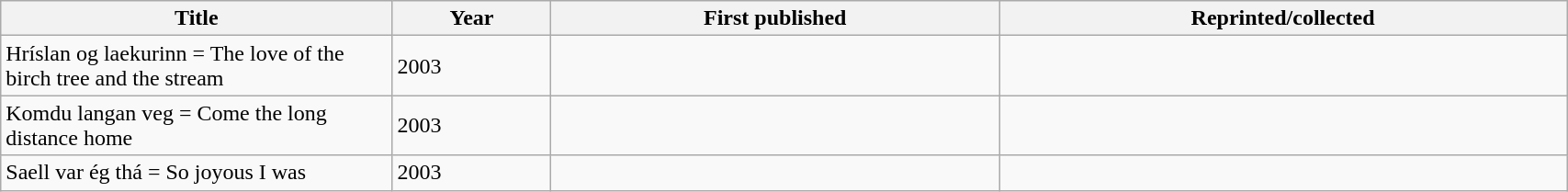<table class='wikitable sortable' width='90%'>
<tr>
<th width=25%>Title</th>
<th>Year</th>
<th>First published</th>
<th>Reprinted/collected</th>
</tr>
<tr>
<td>Hríslan og laekurinn = The love of the birch tree and the stream</td>
<td>2003</td>
<td></td>
<td></td>
</tr>
<tr>
<td>Komdu langan veg = Come the long distance home</td>
<td>2003</td>
<td></td>
<td></td>
</tr>
<tr>
<td>Saell var ég thá = So joyous I was</td>
<td>2003</td>
<td></td>
<td></td>
</tr>
</table>
